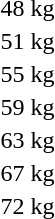<table>
<tr>
<td rowspan=2>48 kg<br></td>
<td rowspan=2></td>
<td rowspan=2></td>
<td></td>
</tr>
<tr>
<td></td>
</tr>
<tr>
<td rowspan=2>51 kg<br></td>
<td rowspan=2></td>
<td rowspan=2></td>
<td></td>
</tr>
<tr>
<td></td>
</tr>
<tr>
<td rowspan=2>55 kg<br></td>
<td rowspan=2></td>
<td rowspan=2></td>
<td></td>
</tr>
<tr>
<td></td>
</tr>
<tr>
<td rowspan=2>59 kg<br></td>
<td rowspan=2></td>
<td rowspan=2></td>
<td></td>
</tr>
<tr>
<td></td>
</tr>
<tr>
<td rowspan=2>63 kg<br></td>
<td rowspan=2></td>
<td rowspan=2></td>
<td></td>
</tr>
<tr>
<td></td>
</tr>
<tr>
<td rowspan=2>67 kg<br></td>
<td rowspan=2></td>
<td rowspan=2></td>
<td></td>
</tr>
<tr>
<td></td>
</tr>
<tr>
<td rowspan=2>72 kg<br></td>
<td rowspan=2></td>
<td rowspan=2></td>
<td></td>
</tr>
<tr>
<td></td>
</tr>
</table>
